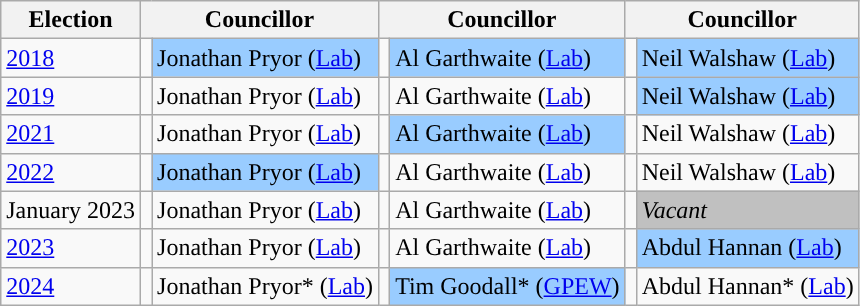<table class="wikitable">
<tr>
<th>Election</th>
<th colspan="2">Councillor</th>
<th colspan="2">Councillor</th>
<th colspan="2">Councillor</th>
</tr>
<tr>
<td><a href='#'>2018</a></td>
<td style="background-color: "></td>
<td bgcolor="#99CCFF">Jonathan Pryor (<a href='#'>Lab</a>)</td>
<td style="background-color: "></td>
<td bgcolor="#99CCFF">Al Garthwaite (<a href='#'>Lab</a>)</td>
<td style="background-color: "></td>
<td bgcolor="#99CCFF">Neil Walshaw (<a href='#'>Lab</a>)</td>
</tr>
<tr>
<td><a href='#'>2019</a></td>
<td style="background-color: "></td>
<td>Jonathan Pryor (<a href='#'>Lab</a>)</td>
<td style="background-color: "></td>
<td>Al Garthwaite (<a href='#'>Lab</a>)</td>
<td style="background-color: "></td>
<td bgcolor="#99CCFF">Neil Walshaw (<a href='#'>Lab</a>)</td>
</tr>
<tr>
<td><a href='#'>2021</a></td>
<td style="background-color: "></td>
<td>Jonathan Pryor (<a href='#'>Lab</a>)</td>
<td style="background-color: "></td>
<td bgcolor="#99CCFF">Al Garthwaite (<a href='#'>Lab</a>)</td>
<td style="background-color: "></td>
<td>Neil Walshaw (<a href='#'>Lab</a>)</td>
</tr>
<tr>
<td><a href='#'>2022</a></td>
<td style="background-color: "></td>
<td bgcolor="#99CCFF">Jonathan Pryor (<a href='#'>Lab</a>)</td>
<td style="background-color: "></td>
<td>Al Garthwaite (<a href='#'>Lab</a>)</td>
<td style="background-color: "></td>
<td>Neil Walshaw (<a href='#'>Lab</a>)</td>
</tr>
<tr>
<td>January 2023</td>
<td style="background-color: "></td>
<td>Jonathan Pryor (<a href='#'>Lab</a>)</td>
<td style="background-color: "></td>
<td>Al Garthwaite (<a href='#'>Lab</a>)</td>
<td style="background-color: "></td>
<td bgcolor="#C0C0C0"><em>Vacant</em></td>
</tr>
<tr>
<td><a href='#'>2023</a></td>
<td style="background-color: "></td>
<td>Jonathan Pryor (<a href='#'>Lab</a>)</td>
<td style="background-color: "></td>
<td>Al Garthwaite (<a href='#'>Lab</a>)</td>
<td style="background-color: "></td>
<td bgcolor="#99CCFF">Abdul Hannan (<a href='#'>Lab</a>)</td>
</tr>
<tr>
<td><a href='#'>2024</a></td>
<td style="background-color: "></td>
<td>Jonathan Pryor* (<a href='#'>Lab</a>)</td>
<td style="background-color: "></td>
<td bgcolor="#99CCFF">Tim Goodall* (<a href='#'>GPEW</a>)</td>
<td style="background-color: "></td>
<td>Abdul Hannan* (<a href='#'>Lab</a>)</td>
</tr>
</table>
